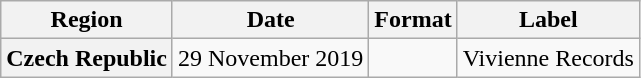<table class="wikitable plainrowheaders">
<tr>
<th>Region</th>
<th>Date</th>
<th>Format</th>
<th>Label</th>
</tr>
<tr>
<th scope="row">Czech Republic</th>
<td>29 November 2019</td>
<td></td>
<td>Vivienne Records</td>
</tr>
</table>
